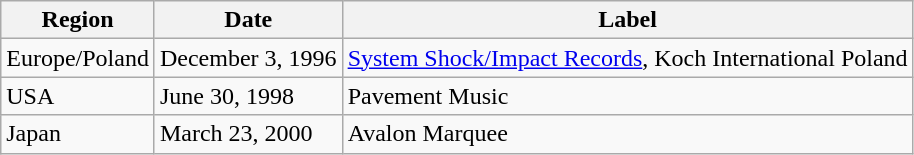<table class="wikitable plainrowheaders">
<tr>
<th scope="col">Region</th>
<th scope="col">Date</th>
<th scope="col">Label</th>
</tr>
<tr>
<td>Europe/Poland</td>
<td>December 3, 1996</td>
<td><a href='#'>System Shock/Impact Records</a>, Koch International Poland</td>
</tr>
<tr>
<td>USA</td>
<td>June 30, 1998</td>
<td>Pavement Music</td>
</tr>
<tr>
<td>Japan</td>
<td>March 23, 2000</td>
<td>Avalon Marquee</td>
</tr>
</table>
